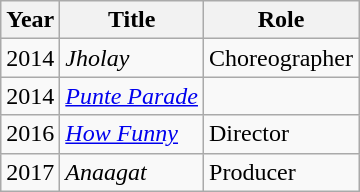<table class="wikitable sortable">
<tr>
<th>Year</th>
<th>Title</th>
<th>Role</th>
</tr>
<tr>
<td>2014</td>
<td><em>Jholay</em></td>
<td>Choreographer</td>
</tr>
<tr>
<td>2014</td>
<td><em><a href='#'>Punte Parade</a></em></td>
<td></td>
</tr>
<tr>
<td>2016</td>
<td><em><a href='#'>How Funny</a></em></td>
<td>Director</td>
</tr>
<tr>
<td>2017</td>
<td><em>Anaagat</em></td>
<td>Producer</td>
</tr>
</table>
